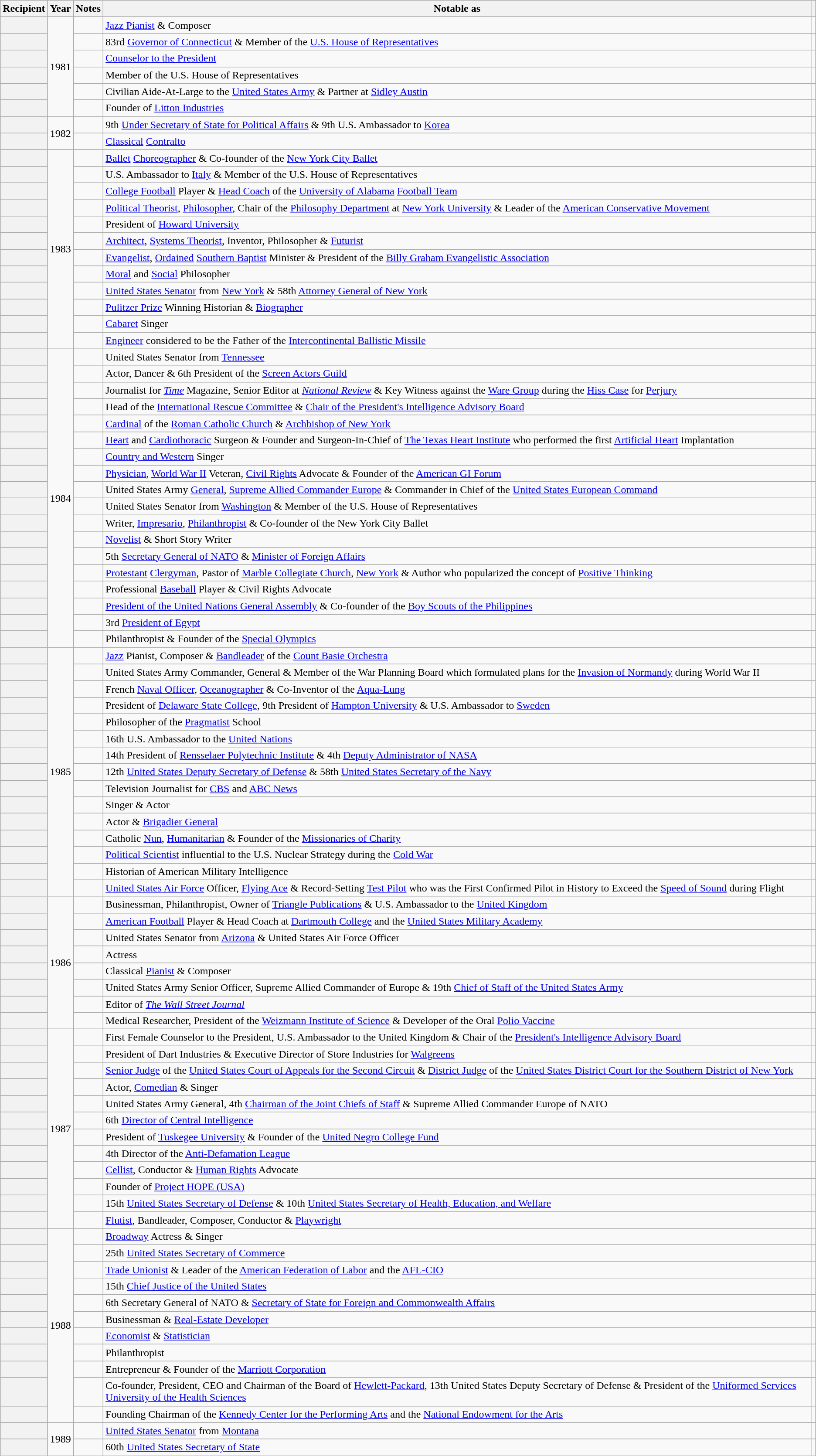<table class="wikitable sortable plainrowheaders">
<tr>
<th>Recipient</th>
<th>Year</th>
<th>Notes</th>
<th>Notable as</th>
<th class="unsortable"></th>
</tr>
<tr>
<th scope="row"></th>
<td rowspan="6">1981</td>
<td></td>
<td><a href='#'>Jazz Pianist</a> & Composer</td>
<td></td>
</tr>
<tr>
<th scope="row"></th>
<td></td>
<td>83rd <a href='#'>Governor of Connecticut</a> & Member of the <a href='#'>U.S. House of Representatives</a></td>
<td></td>
</tr>
<tr>
<th scope="row"></th>
<td></td>
<td><a href='#'>Counselor to the President</a></td>
<td></td>
</tr>
<tr>
<th scope="row"></th>
<td></td>
<td>Member of the U.S. House of Representatives</td>
<td></td>
</tr>
<tr>
<th scope="row"></th>
<td></td>
<td>Civilian Aide-At-Large to the <a href='#'>United States Army</a> & Partner at <a href='#'>Sidley Austin</a></td>
<td></td>
</tr>
<tr>
<th scope="row"></th>
<td></td>
<td>Founder of <a href='#'>Litton Industries</a></td>
<td></td>
</tr>
<tr>
<th scope="row"></th>
<td rowspan="2">1982</td>
<td></td>
<td>9th <a href='#'>Under Secretary of State for Political Affairs</a> & 9th U.S. Ambassador to <a href='#'>Korea</a></td>
<td></td>
</tr>
<tr>
<th scope="row"></th>
<td></td>
<td><a href='#'>Classical</a> <a href='#'>Contralto</a></td>
<td></td>
</tr>
<tr>
<th scope="row"></th>
<td rowspan="12">1983</td>
<td></td>
<td><a href='#'>Ballet</a> <a href='#'>Choreographer</a> & Co-founder of the <a href='#'>New York City Ballet</a></td>
<td></td>
</tr>
<tr>
<th scope="row"></th>
<td></td>
<td>U.S. Ambassador to <a href='#'>Italy</a> & Member of the U.S. House of Representatives</td>
<td></td>
</tr>
<tr>
<th scope="row"></th>
<td></td>
<td><a href='#'>College Football</a> Player & <a href='#'>Head Coach</a> of the <a href='#'>University of Alabama</a> <a href='#'>Football Team</a></td>
<td></td>
</tr>
<tr>
<th scope="row"></th>
<td></td>
<td><a href='#'>Political Theorist</a>, <a href='#'>Philosopher</a>, Chair of the <a href='#'>Philosophy Department</a> at <a href='#'>New York University</a> & Leader of the <a href='#'>American Conservative Movement</a></td>
<td></td>
</tr>
<tr>
<th scope="row"></th>
<td></td>
<td>President of <a href='#'>Howard University</a></td>
<td></td>
</tr>
<tr>
<th scope="row"></th>
<td></td>
<td><a href='#'>Architect</a>, <a href='#'>Systems Theorist</a>, Inventor, Philosopher & <a href='#'>Futurist</a></td>
<td></td>
</tr>
<tr>
<th scope="row"></th>
<td></td>
<td><a href='#'>Evangelist</a>, <a href='#'>Ordained</a> <a href='#'>Southern Baptist</a> Minister & President of the <a href='#'>Billy Graham Evangelistic Association</a></td>
<td></td>
</tr>
<tr>
<th scope="row"></th>
<td></td>
<td><a href='#'>Moral</a> and <a href='#'>Social</a> Philosopher</td>
<td></td>
</tr>
<tr>
<th scope="row"></th>
<td></td>
<td><a href='#'>United States Senator</a> from <a href='#'>New York</a> & 58th <a href='#'>Attorney General of New York</a></td>
<td></td>
</tr>
<tr>
<th scope="row"></th>
<td></td>
<td><a href='#'>Pulitzer Prize</a> Winning Historian & <a href='#'>Biographer</a></td>
<td></td>
</tr>
<tr>
<th scope="row"></th>
<td></td>
<td><a href='#'>Cabaret</a> Singer</td>
<td></td>
</tr>
<tr>
<th scope="row"></th>
<td></td>
<td><a href='#'>Engineer</a> considered to be the Father of the <a href='#'>Intercontinental Ballistic Missile</a></td>
<td></td>
</tr>
<tr>
<th scope="row"></th>
<td rowspan="18">1984</td>
<td></td>
<td>United States Senator from <a href='#'>Tennessee</a></td>
<td></td>
</tr>
<tr>
<th scope="row"></th>
<td></td>
<td>Actor, Dancer & 6th President of the <a href='#'>Screen Actors Guild</a></td>
<td></td>
</tr>
<tr>
<th scope="row"></th>
<td></td>
<td>Journalist for <em><a href='#'>Time</a></em> Magazine, Senior Editor at <em><a href='#'>National Review</a></em> & Key Witness against the <a href='#'>Ware Group</a> during the <a href='#'>Hiss Case</a> for <a href='#'>Perjury</a></td>
<td></td>
</tr>
<tr>
<th scope="row"></th>
<td></td>
<td>Head of the <a href='#'>International Rescue Committee</a> & <a href='#'>Chair of the President's Intelligence Advisory Board</a></td>
<td></td>
</tr>
<tr>
<th scope="row"></th>
<td></td>
<td><a href='#'>Cardinal</a> of the <a href='#'>Roman Catholic Church</a> & <a href='#'>Archbishop of New York</a></td>
<td></td>
</tr>
<tr>
<th scope="row"></th>
<td></td>
<td><a href='#'>Heart</a> and <a href='#'>Cardiothoracic</a> Surgeon & Founder and Surgeon-In-Chief of <a href='#'>The Texas Heart Institute</a> who performed the first <a href='#'>Artificial Heart</a> Implantation</td>
<td></td>
</tr>
<tr>
<th scope="row"></th>
<td></td>
<td><a href='#'>Country and Western</a> Singer</td>
<td></td>
</tr>
<tr>
<th scope="row"></th>
<td></td>
<td><a href='#'>Physician</a>, <a href='#'>World War II</a> Veteran, <a href='#'>Civil Rights</a> Advocate & Founder of the <a href='#'>American GI Forum</a></td>
<td></td>
</tr>
<tr>
<th scope="row"></th>
<td></td>
<td>United States Army <a href='#'>General</a>, <a href='#'>Supreme Allied Commander Europe</a> & Commander in Chief of the <a href='#'>United States European Command</a></td>
<td></td>
</tr>
<tr>
<th scope="row"></th>
<td></td>
<td>United States Senator from <a href='#'>Washington</a> & Member of the U.S. House of Representatives</td>
<td></td>
</tr>
<tr>
<th scope="row"></th>
<td></td>
<td>Writer, <a href='#'>Impresario</a>, <a href='#'>Philanthropist</a> & Co-founder of the New York City Ballet</td>
<td></td>
</tr>
<tr>
<th scope="row"></th>
<td></td>
<td><a href='#'>Novelist</a> & Short Story Writer</td>
<td></td>
</tr>
<tr>
<th scope="row"></th>
<td></td>
<td>5th <a href='#'>Secretary General of NATO</a> & <a href='#'>Minister of Foreign Affairs</a></td>
<td></td>
</tr>
<tr>
<th scope="row"></th>
<td></td>
<td><a href='#'>Protestant</a> <a href='#'>Clergyman</a>, Pastor of <a href='#'>Marble Collegiate Church</a>, <a href='#'>New York</a> & Author who popularized the concept of <a href='#'>Positive Thinking</a></td>
<td></td>
</tr>
<tr>
<th scope="row"></th>
<td></td>
<td>Professional <a href='#'>Baseball</a> Player & Civil Rights Advocate</td>
<td></td>
</tr>
<tr>
<th scope="row"></th>
<td></td>
<td><a href='#'>President of the United Nations General Assembly</a> & Co-founder of the <a href='#'>Boy Scouts of the Philippines</a></td>
<td><br></td>
</tr>
<tr>
<th scope="row"></th>
<td></td>
<td>3rd <a href='#'>President of Egypt</a></td>
<td></td>
</tr>
<tr>
<th scope="row"></th>
<td></td>
<td>Philanthropist & Founder of the <a href='#'>Special Olympics</a></td>
<td></td>
</tr>
<tr>
<th scope="row"></th>
<td rowspan="15">1985</td>
<td></td>
<td><a href='#'>Jazz</a> Pianist, Composer & <a href='#'>Bandleader</a> of the <a href='#'>Count Basie Orchestra</a></td>
<td></td>
</tr>
<tr>
<th scope="row"></th>
<td></td>
<td>United States Army Commander, General & Member of the War Planning Board which formulated plans for the <a href='#'>Invasion of Normandy</a> during World War II</td>
<td></td>
</tr>
<tr>
<th scope="row"></th>
<td></td>
<td>French <a href='#'>Naval Officer</a>, <a href='#'>Oceanographer</a> & Co-Inventor of the <a href='#'>Aqua-Lung</a></td>
<td></td>
</tr>
<tr>
<th scope="row"></th>
<td></td>
<td>President of <a href='#'>Delaware State College</a>, 9th President of <a href='#'>Hampton University</a> & U.S. Ambassador to <a href='#'>Sweden</a></td>
<td></td>
</tr>
<tr>
<th scope="row"></th>
<td></td>
<td>Philosopher of the <a href='#'>Pragmatist</a> School</td>
<td></td>
</tr>
<tr>
<th scope="row"></th>
<td></td>
<td>16th U.S. Ambassador to the <a href='#'>United Nations</a></td>
<td></td>
</tr>
<tr>
<th scope="row"></th>
<td></td>
<td>14th President of <a href='#'>Rensselaer Polytechnic Institute</a> & 4th <a href='#'>Deputy Administrator of NASA</a></td>
<td></td>
</tr>
<tr>
<th scope="row"></th>
<td></td>
<td>12th <a href='#'>United States Deputy Secretary of Defense</a> & 58th <a href='#'>United States Secretary of the Navy</a></td>
<td></td>
</tr>
<tr>
<th scope="row"></th>
<td></td>
<td>Television Journalist for <a href='#'>CBS</a> and <a href='#'>ABC News</a></td>
<td></td>
</tr>
<tr>
<th scope="row"></th>
<td></td>
<td>Singer & Actor</td>
<td></td>
</tr>
<tr>
<th scope="row"></th>
<td></td>
<td>Actor & <a href='#'>Brigadier General</a></td>
<td></td>
</tr>
<tr>
<th scope="row"></th>
<td></td>
<td>Catholic <a href='#'>Nun</a>, <a href='#'>Humanitarian</a> & Founder of the <a href='#'>Missionaries of Charity</a></td>
<td></td>
</tr>
<tr>
<th scope="row"></th>
<td></td>
<td><a href='#'>Political Scientist</a> influential to the U.S. Nuclear Strategy during the <a href='#'>Cold War</a></td>
<td></td>
</tr>
<tr>
<th scope="row"></th>
<td></td>
<td>Historian of American Military Intelligence</td>
<td></td>
</tr>
<tr>
<th scope="row"></th>
<td></td>
<td><a href='#'>United States Air Force</a> Officer, <a href='#'>Flying Ace</a> & Record-Setting <a href='#'>Test Pilot</a> who was the First Confirmed Pilot in History to Exceed the <a href='#'>Speed of Sound</a> during Flight</td>
<td></td>
</tr>
<tr>
<th scope="row"></th>
<td rowspan="8">1986</td>
<td></td>
<td>Businessman, Philanthropist, Owner of <a href='#'>Triangle Publications</a> & U.S. Ambassador to the <a href='#'>United Kingdom</a></td>
<td></td>
</tr>
<tr>
<th scope="row"></th>
<td></td>
<td><a href='#'>American Football</a> Player & Head Coach at <a href='#'>Dartmouth College</a> and the <a href='#'>United States Military Academy</a></td>
<td></td>
</tr>
<tr>
<th scope="row"></th>
<td></td>
<td>United States Senator from <a href='#'>Arizona</a> & United States Air Force Officer</td>
<td></td>
</tr>
<tr>
<th scope="row"></th>
<td></td>
<td>Actress</td>
<td></td>
</tr>
<tr>
<th scope="row"></th>
<td></td>
<td>Classical <a href='#'>Pianist</a> & Composer</td>
<td></td>
</tr>
<tr>
<th scope="row"></th>
<td></td>
<td>United States Army Senior Officer, Supreme Allied Commander of Europe & 19th <a href='#'>Chief of Staff of the United States Army</a></td>
<td></td>
</tr>
<tr>
<th scope="row"></th>
<td></td>
<td>Editor of <em><a href='#'>The Wall Street Journal</a></em></td>
<td></td>
</tr>
<tr>
<th scope="row"></th>
<td></td>
<td>Medical Researcher, President of the <a href='#'>Weizmann Institute of Science</a> & Developer of the Oral <a href='#'>Polio Vaccine</a></td>
<td></td>
</tr>
<tr>
<th scope="row"></th>
<td rowspan="12">1987</td>
<td></td>
<td>First Female Counselor to the President, U.S. Ambassador to the United Kingdom & Chair of the <a href='#'>President's Intelligence Advisory Board</a></td>
<td></td>
</tr>
<tr>
<th scope="row"></th>
<td></td>
<td>President of Dart Industries & Executive Director of Store Industries for <a href='#'>Walgreens</a></td>
<td></td>
</tr>
<tr>
<th scope="row"></th>
<td></td>
<td><a href='#'>Senior Judge</a> of the <a href='#'>United States Court of Appeals for the Second Circuit</a> & <a href='#'>District Judge</a> of the <a href='#'>United States District Court for the Southern District of New York</a></td>
<td></td>
</tr>
<tr>
<th scope="row"></th>
<td></td>
<td>Actor, <a href='#'>Comedian</a> & Singer</td>
<td></td>
</tr>
<tr>
<th scope="row"></th>
<td></td>
<td>United States Army General, 4th <a href='#'>Chairman of the Joint Chiefs of Staff</a> & Supreme Allied Commander Europe of NATO</td>
<td></td>
</tr>
<tr>
<th scope="row"></th>
<td></td>
<td>6th <a href='#'>Director of Central Intelligence</a></td>
<td></td>
</tr>
<tr>
<th scope="row"></th>
<td></td>
<td>President of <a href='#'>Tuskegee University</a> & Founder of the <a href='#'>United Negro College Fund</a></td>
<td></td>
</tr>
<tr>
<th scope="row"></th>
<td></td>
<td>4th Director of the <a href='#'>Anti-Defamation League</a></td>
<td></td>
</tr>
<tr>
<th scope="row"></th>
<td></td>
<td><a href='#'>Cellist</a>, Conductor & <a href='#'>Human Rights</a> Advocate</td>
<td></td>
</tr>
<tr>
<th scope="row"></th>
<td></td>
<td>Founder of <a href='#'>Project HOPE (USA)</a></td>
<td></td>
</tr>
<tr>
<th scope="row"></th>
<td></td>
<td>15th <a href='#'>United States Secretary of Defense</a> & 10th <a href='#'>United States Secretary of Health, Education, and Welfare</a></td>
<td></td>
</tr>
<tr>
<th scope="row"></th>
<td></td>
<td><a href='#'>Flutist</a>, Bandleader, Composer, Conductor & <a href='#'>Playwright</a></td>
<td></td>
</tr>
<tr>
<th scope="row"></th>
<td rowspan="11">1988</td>
<td></td>
<td><a href='#'>Broadway</a> Actress & Singer</td>
<td></td>
</tr>
<tr>
<th scope="row"></th>
<td></td>
<td>25th <a href='#'>United States Secretary of Commerce</a></td>
<td></td>
</tr>
<tr>
<th scope="row"></th>
<td></td>
<td><a href='#'>Trade Unionist</a> & Leader of the <a href='#'>American Federation of Labor</a> and the <a href='#'>AFL-CIO</a></td>
<td></td>
</tr>
<tr>
<th scope="row"></th>
<td></td>
<td>15th <a href='#'>Chief Justice of the United States</a></td>
<td></td>
</tr>
<tr>
<th scope="row"></th>
<td></td>
<td>6th Secretary General of NATO & <a href='#'>Secretary of State for Foreign and Commonwealth Affairs</a></td>
<td></td>
</tr>
<tr>
<th scope="row"></th>
<td></td>
<td>Businessman & <a href='#'>Real-Estate Developer</a></td>
<td></td>
</tr>
<tr>
<th scope="row"></th>
<td></td>
<td><a href='#'>Economist</a> & <a href='#'>Statistician</a></td>
<td></td>
</tr>
<tr>
<th scope="row"></th>
<td></td>
<td>Philanthropist</td>
<td></td>
</tr>
<tr>
<th scope="row"></th>
<td></td>
<td>Entrepreneur & Founder of the <a href='#'>Marriott Corporation</a></td>
<td></td>
</tr>
<tr>
<th scope="row"></th>
<td></td>
<td>Co-founder, President, CEO and Chairman of the Board of <a href='#'>Hewlett-Packard</a>, 13th United States Deputy Secretary of Defense & President of the <a href='#'>Uniformed Services University of the Health Sciences</a></td>
<td></td>
</tr>
<tr>
<th scope="row"></th>
<td></td>
<td>Founding Chairman of the <a href='#'>Kennedy Center for the Performing Arts</a> and the <a href='#'>National Endowment for the Arts</a></td>
<td></td>
</tr>
<tr>
<th scope="row"></th>
<td rowspan="2">1989</td>
<td></td>
<td><a href='#'>United States Senator</a> from <a href='#'>Montana</a></td>
<td></td>
</tr>
<tr>
<th scope="row"></th>
<td></td>
<td>60th <a href='#'>United States Secretary of State</a></td>
<td></td>
</tr>
</table>
